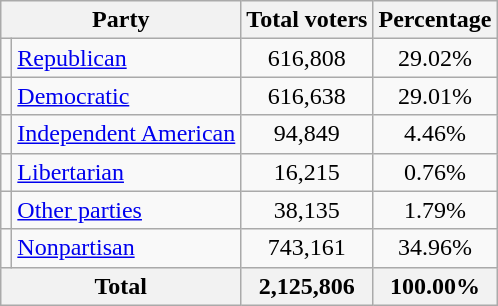<table class="wikitable floatleft">
<tr>
<th colspan="2">Party</th>
<th>Total voters</th>
<th>Percentage</th>
</tr>
<tr>
<td></td>
<td><a href='#'>Republican</a></td>
<td style="text-align:center;">616,808</td>
<td style="text-align:center;">29.02%</td>
</tr>
<tr>
<td></td>
<td><a href='#'>Democratic</a></td>
<td style="text-align:center;">616,638</td>
<td style="text-align:center;">29.01%</td>
</tr>
<tr>
<td></td>
<td><a href='#'>Independent American</a></td>
<td style="text-align:center;">94,849</td>
<td style="text-align:center;">4.46%</td>
</tr>
<tr>
<td></td>
<td><a href='#'>Libertarian</a></td>
<td style="text-align:center;">16,215</td>
<td style="text-align:center;">0.76%</td>
</tr>
<tr>
<td></td>
<td><a href='#'>Other parties</a></td>
<td style="text-align:center;">38,135</td>
<td style="text-align:center;">1.79%</td>
</tr>
<tr>
<td></td>
<td><a href='#'>Nonpartisan</a></td>
<td style="text-align:center;">743,161</td>
<td style="text-align:center;">34.96%</td>
</tr>
<tr>
<th colspan="2">Total</th>
<th style="text-align:center;">2,125,806</th>
<th style="text-align:center;">100.00%</th>
</tr>
</table>
